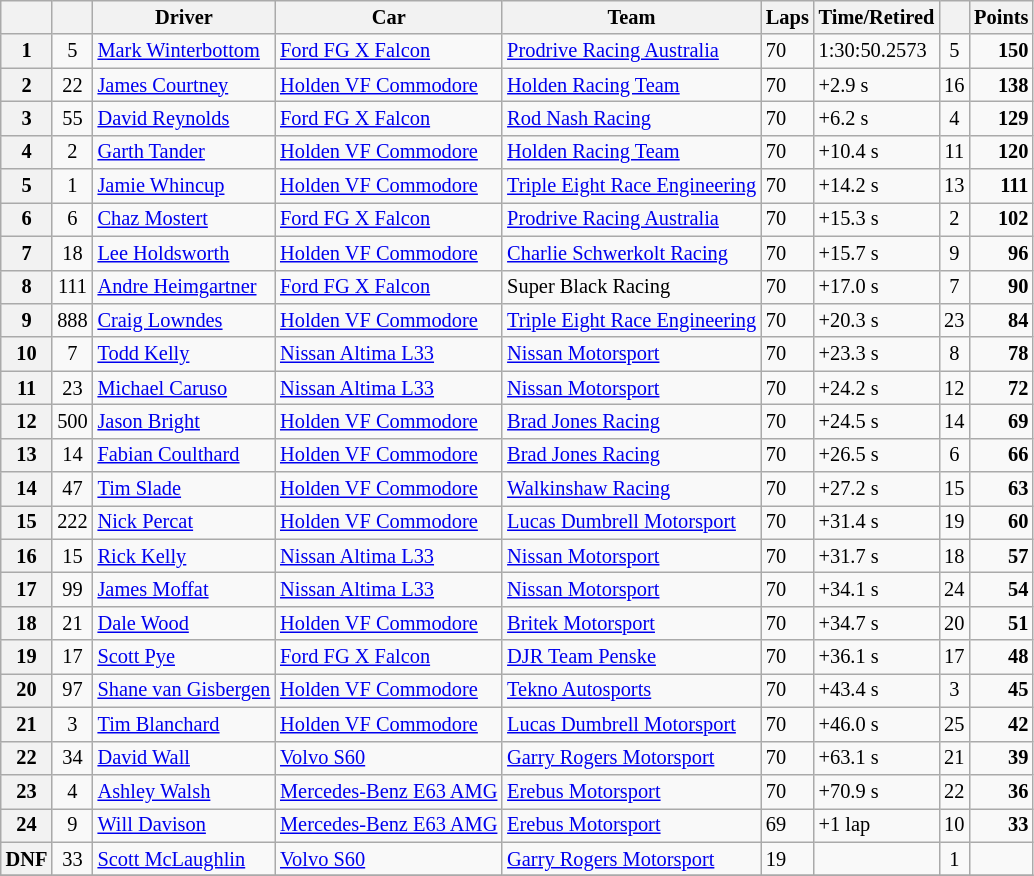<table class="wikitable" style="font-size: 85%">
<tr>
<th></th>
<th></th>
<th>Driver</th>
<th>Car</th>
<th>Team</th>
<th>Laps</th>
<th>Time/Retired</th>
<th></th>
<th>Points</th>
</tr>
<tr>
<th>1</th>
<td align="center">5</td>
<td> <a href='#'>Mark Winterbottom</a></td>
<td><a href='#'>Ford FG X Falcon</a></td>
<td><a href='#'>Prodrive Racing Australia</a></td>
<td>70</td>
<td>1:30:50.2573</td>
<td align="center">5</td>
<td align="right"><strong>150</strong></td>
</tr>
<tr>
<th>2</th>
<td align="center">22</td>
<td> <a href='#'>James Courtney</a></td>
<td><a href='#'>Holden VF Commodore</a></td>
<td><a href='#'>Holden Racing Team</a></td>
<td>70</td>
<td>+2.9 s</td>
<td align="center">16</td>
<td align="right"><strong>138</strong></td>
</tr>
<tr>
<th>3</th>
<td align="center">55</td>
<td> <a href='#'>David Reynolds</a></td>
<td><a href='#'>Ford FG X Falcon</a></td>
<td><a href='#'>Rod Nash Racing</a></td>
<td>70</td>
<td>+6.2 s</td>
<td align="center">4</td>
<td align="right"><strong>129</strong></td>
</tr>
<tr>
<th>4</th>
<td align="center">2</td>
<td> <a href='#'>Garth Tander</a></td>
<td><a href='#'>Holden VF Commodore</a></td>
<td><a href='#'>Holden Racing Team</a></td>
<td>70</td>
<td>+10.4 s</td>
<td align="center">11</td>
<td align="right"><strong>120</strong></td>
</tr>
<tr>
<th>5</th>
<td align="center">1</td>
<td> <a href='#'>Jamie Whincup</a></td>
<td><a href='#'>Holden VF Commodore</a></td>
<td><a href='#'>Triple Eight Race Engineering</a></td>
<td>70</td>
<td>+14.2 s</td>
<td align="center">13</td>
<td align="right"><strong>111</strong></td>
</tr>
<tr>
<th>6</th>
<td align="center">6</td>
<td> <a href='#'>Chaz Mostert</a></td>
<td><a href='#'>Ford FG X Falcon</a></td>
<td><a href='#'>Prodrive Racing Australia</a></td>
<td>70</td>
<td>+15.3 s</td>
<td align="center">2</td>
<td align="right"><strong>102</strong></td>
</tr>
<tr>
<th>7</th>
<td align="center">18</td>
<td> <a href='#'>Lee Holdsworth</a></td>
<td><a href='#'>Holden VF Commodore</a></td>
<td><a href='#'>Charlie Schwerkolt Racing</a></td>
<td>70</td>
<td>+15.7 s</td>
<td align="center">9</td>
<td align="right"><strong>96</strong></td>
</tr>
<tr>
<th>8</th>
<td align="center">111</td>
<td> <a href='#'>Andre Heimgartner</a></td>
<td><a href='#'>Ford FG X Falcon</a></td>
<td>Super Black Racing</td>
<td>70</td>
<td>+17.0 s</td>
<td align="center">7</td>
<td align="right"><strong>90</strong></td>
</tr>
<tr>
<th>9</th>
<td align="center">888</td>
<td> <a href='#'>Craig Lowndes</a></td>
<td><a href='#'>Holden VF Commodore</a></td>
<td><a href='#'>Triple Eight Race Engineering</a></td>
<td>70</td>
<td>+20.3 s</td>
<td align="center">23</td>
<td align="right"><strong>84</strong></td>
</tr>
<tr>
<th>10</th>
<td align="center">7</td>
<td> <a href='#'>Todd Kelly</a></td>
<td><a href='#'>Nissan Altima L33</a></td>
<td><a href='#'>Nissan Motorsport</a></td>
<td>70</td>
<td>+23.3 s</td>
<td align="center">8</td>
<td align="right"><strong>78</strong></td>
</tr>
<tr>
<th>11</th>
<td align="center">23</td>
<td> <a href='#'>Michael Caruso</a></td>
<td><a href='#'>Nissan Altima L33</a></td>
<td><a href='#'>Nissan Motorsport</a></td>
<td>70</td>
<td>+24.2 s</td>
<td align="center">12</td>
<td align="right"><strong>72</strong></td>
</tr>
<tr>
<th>12</th>
<td align="center">500</td>
<td> <a href='#'>Jason Bright</a></td>
<td><a href='#'>Holden VF Commodore</a></td>
<td><a href='#'>Brad Jones Racing</a></td>
<td>70</td>
<td>+24.5 s</td>
<td align="center">14</td>
<td align="right"><strong>69</strong></td>
</tr>
<tr>
<th>13</th>
<td align="center">14</td>
<td> <a href='#'>Fabian Coulthard</a></td>
<td><a href='#'>Holden VF Commodore</a></td>
<td><a href='#'>Brad Jones Racing</a></td>
<td>70</td>
<td>+26.5 s</td>
<td align="center">6</td>
<td align="right"><strong>66</strong></td>
</tr>
<tr>
<th>14</th>
<td align="center">47</td>
<td> <a href='#'>Tim Slade</a></td>
<td><a href='#'>Holden VF Commodore</a></td>
<td><a href='#'>Walkinshaw Racing</a></td>
<td>70</td>
<td>+27.2 s</td>
<td align="center">15</td>
<td align="right"><strong>63</strong></td>
</tr>
<tr>
<th>15</th>
<td align="center">222</td>
<td> <a href='#'>Nick Percat</a></td>
<td><a href='#'>Holden VF Commodore</a></td>
<td><a href='#'>Lucas Dumbrell Motorsport</a></td>
<td>70</td>
<td>+31.4 s</td>
<td align="center">19</td>
<td align="right"><strong>60</strong></td>
</tr>
<tr>
<th>16</th>
<td align="center">15</td>
<td> <a href='#'>Rick Kelly</a></td>
<td><a href='#'>Nissan Altima L33</a></td>
<td><a href='#'>Nissan Motorsport</a></td>
<td>70</td>
<td>+31.7 s</td>
<td align="center">18</td>
<td align="right"><strong>57</strong></td>
</tr>
<tr>
<th>17</th>
<td align="center">99</td>
<td> <a href='#'>James Moffat</a></td>
<td><a href='#'>Nissan Altima L33</a></td>
<td><a href='#'>Nissan Motorsport</a></td>
<td>70</td>
<td>+34.1 s</td>
<td align="center">24</td>
<td align="right"><strong>54</strong></td>
</tr>
<tr>
<th>18</th>
<td align="center">21</td>
<td> <a href='#'>Dale Wood</a></td>
<td><a href='#'>Holden VF Commodore</a></td>
<td><a href='#'>Britek Motorsport</a></td>
<td>70</td>
<td>+34.7 s</td>
<td align="center">20</td>
<td align="right"><strong>51</strong></td>
</tr>
<tr>
<th>19</th>
<td align="center">17</td>
<td> <a href='#'>Scott Pye</a></td>
<td><a href='#'>Ford FG X Falcon</a></td>
<td><a href='#'>DJR Team Penske</a></td>
<td>70</td>
<td>+36.1 s</td>
<td align="center">17</td>
<td align="right"><strong>48</strong></td>
</tr>
<tr>
<th>20</th>
<td align="center">97</td>
<td> <a href='#'>Shane van Gisbergen</a></td>
<td><a href='#'>Holden VF Commodore</a></td>
<td><a href='#'>Tekno Autosports</a></td>
<td>70</td>
<td>+43.4 s</td>
<td align="center">3</td>
<td align="right"><strong>45</strong></td>
</tr>
<tr>
<th>21</th>
<td align="center">3</td>
<td> <a href='#'>Tim Blanchard</a></td>
<td><a href='#'>Holden VF Commodore</a></td>
<td><a href='#'>Lucas Dumbrell Motorsport</a></td>
<td>70</td>
<td>+46.0 s</td>
<td align="center">25</td>
<td align="right"><strong>42</strong></td>
</tr>
<tr>
<th>22</th>
<td align="center">34</td>
<td> <a href='#'>David Wall</a></td>
<td><a href='#'>Volvo S60</a></td>
<td><a href='#'>Garry Rogers Motorsport</a></td>
<td>70</td>
<td>+63.1 s</td>
<td align="center">21</td>
<td align="right"><strong>39</strong></td>
</tr>
<tr>
<th>23</th>
<td align="center">4</td>
<td> <a href='#'>Ashley Walsh</a></td>
<td><a href='#'>Mercedes-Benz E63 AMG</a></td>
<td><a href='#'>Erebus Motorsport</a></td>
<td>70</td>
<td>+70.9 s</td>
<td align="center">22</td>
<td align="right"><strong>36</strong></td>
</tr>
<tr>
<th>24</th>
<td align="center">9</td>
<td> <a href='#'>Will Davison</a></td>
<td><a href='#'>Mercedes-Benz E63 AMG</a></td>
<td><a href='#'>Erebus Motorsport</a></td>
<td>69</td>
<td>+1 lap</td>
<td align="center">10</td>
<td align="right"><strong>33</strong></td>
</tr>
<tr>
<th>DNF</th>
<td align="center">33</td>
<td> <a href='#'>Scott McLaughlin</a></td>
<td><a href='#'>Volvo S60</a></td>
<td><a href='#'>Garry Rogers Motorsport</a></td>
<td>19</td>
<td></td>
<td align="center">1</td>
<td></td>
</tr>
<tr>
</tr>
</table>
